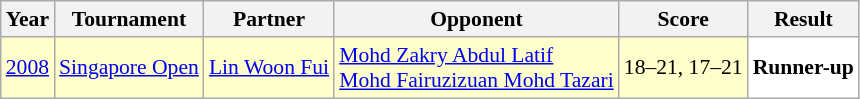<table class="sortable wikitable" style="font-size: 90%;">
<tr>
<th>Year</th>
<th>Tournament</th>
<th>Partner</th>
<th>Opponent</th>
<th>Score</th>
<th>Result</th>
</tr>
<tr style="background:#FFFFCC">
<td align="center"><a href='#'>2008</a></td>
<td align="left"><a href='#'>Singapore Open</a></td>
<td align="left"> <a href='#'>Lin Woon Fui</a></td>
<td align="left"> <a href='#'>Mohd Zakry Abdul Latif</a> <br>  <a href='#'>Mohd Fairuzizuan Mohd Tazari</a></td>
<td align="left">18–21, 17–21</td>
<td style="text-align:left; background:white"> <strong>Runner-up</strong></td>
</tr>
</table>
